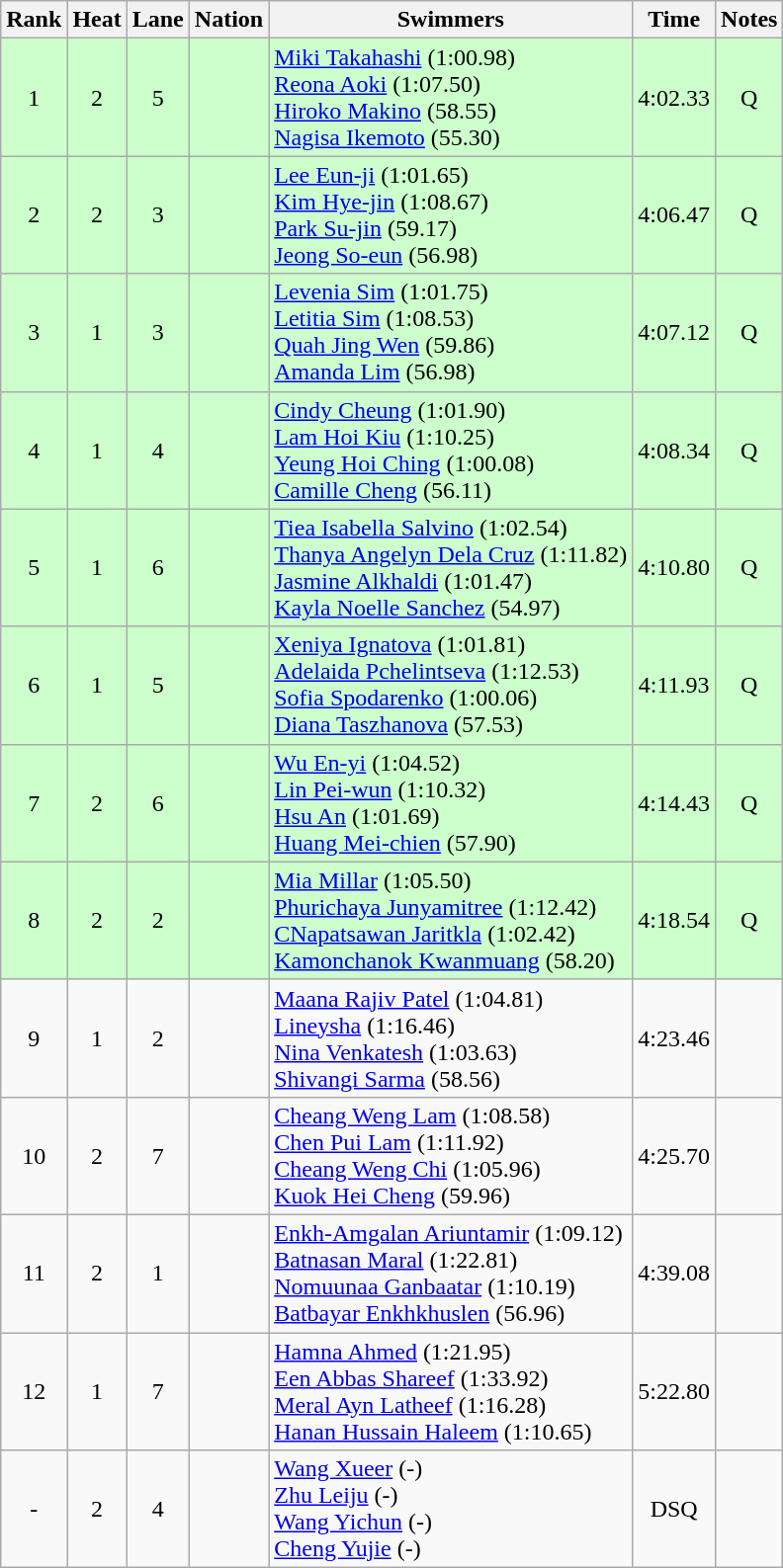<table class="wikitable sortable" style="text-align:center">
<tr>
<th>Rank</th>
<th>Heat</th>
<th>Lane</th>
<th>Nation</th>
<th>Swimmers</th>
<th>Time</th>
<th>Notes</th>
</tr>
<tr bgcolor=ccffcc>
<td>1</td>
<td>2</td>
<td>5</td>
<td align=left></td>
<td align=left><a href='#'>Miki Takahashi</a> (1:00.98)<br><a href='#'>Reona Aoki</a> (1:07.50)<br><a href='#'>Hiroko Makino</a> (58.55)<br><a href='#'>Nagisa Ikemoto</a> (55.30)</td>
<td>4:02.33</td>
<td>Q</td>
</tr>
<tr bgcolor=ccffcc>
<td>2</td>
<td>2</td>
<td>3</td>
<td align=left></td>
<td align=left><a href='#'>Lee Eun-ji</a> (1:01.65)<br><a href='#'>Kim Hye-jin</a> (1:08.67)<br><a href='#'>Park Su-jin</a> (59.17)<br><a href='#'>Jeong So-eun</a> (56.98)</td>
<td>4:06.47</td>
<td>Q</td>
</tr>
<tr bgcolor=ccffcc>
<td>3</td>
<td>1</td>
<td>3</td>
<td align=left></td>
<td align=left><a href='#'>Levenia Sim</a> (1:01.75)<br><a href='#'>Letitia Sim</a> (1:08.53)<br><a href='#'>Quah Jing Wen</a> (59.86)<br><a href='#'>Amanda Lim</a> (56.98)</td>
<td>4:07.12</td>
<td>Q</td>
</tr>
<tr bgcolor=ccffcc>
<td>4</td>
<td>1</td>
<td>4</td>
<td align=left></td>
<td align=left><a href='#'>Cindy Cheung</a> (1:01.90)<br><a href='#'>Lam Hoi Kiu</a> (1:10.25)<br><a href='#'>Yeung Hoi Ching</a> (1:00.08)<br><a href='#'>Camille Cheng</a> (56.11)</td>
<td>4:08.34</td>
<td>Q</td>
</tr>
<tr bgcolor=ccffcc>
<td>5</td>
<td>1</td>
<td>6</td>
<td align=left></td>
<td align=left><a href='#'>Tiea Isabella Salvino</a> (1:02.54)<br><a href='#'>Thanya Angelyn Dela Cruz</a> (1:11.82)<br><a href='#'>Jasmine Alkhaldi</a> (1:01.47)<br><a href='#'>Kayla Noelle Sanchez</a> (54.97)</td>
<td>4:10.80</td>
<td>Q</td>
</tr>
<tr bgcolor=ccffcc>
<td>6</td>
<td>1</td>
<td>5</td>
<td align=left></td>
<td align=left><a href='#'>Xeniya Ignatova</a> (1:01.81)<br><a href='#'>Adelaida Pchelintseva</a> (1:12.53)<br><a href='#'>Sofia Spodarenko</a> (1:00.06)<br><a href='#'>Diana Taszhanova</a> (57.53)</td>
<td>4:11.93</td>
<td>Q</td>
</tr>
<tr bgcolor=ccffcc>
<td>7</td>
<td>2</td>
<td>6</td>
<td align=left></td>
<td align=left><a href='#'>Wu En-yi</a> (1:04.52)<br><a href='#'>Lin Pei-wun</a> (1:10.32)<br><a href='#'>Hsu An</a> (1:01.69)<br><a href='#'>Huang Mei-chien</a> (57.90)</td>
<td>4:14.43</td>
<td>Q</td>
</tr>
<tr bgcolor=ccffcc>
<td>8</td>
<td>2</td>
<td>2</td>
<td align=left></td>
<td align=left><a href='#'>Mia Millar</a> (1:05.50)<br><a href='#'>Phurichaya Junyamitree</a> (1:12.42)<br><a href='#'>CNapatsawan Jaritkla</a> (1:02.42)<br><a href='#'>Kamonchanok Kwanmuang</a> (58.20)</td>
<td>4:18.54</td>
<td>Q</td>
</tr>
<tr>
<td>9</td>
<td>1</td>
<td>2</td>
<td align=left></td>
<td align=left><a href='#'>Maana Rajiv Patel</a> (1:04.81)<br><a href='#'>Lineysha</a> (1:16.46)<br><a href='#'>Nina Venkatesh</a> (1:03.63)<br><a href='#'>Shivangi Sarma</a> (58.56)</td>
<td>4:23.46</td>
<td></td>
</tr>
<tr>
<td>10</td>
<td>2</td>
<td>7</td>
<td align=left></td>
<td align=left><a href='#'>Cheang Weng Lam</a> (1:08.58)<br><a href='#'>Chen Pui Lam</a> (1:11.92)<br><a href='#'>Cheang Weng Chi</a> (1:05.96)<br><a href='#'>Kuok Hei Cheng</a> (59.96)</td>
<td>4:25.70</td>
<td></td>
</tr>
<tr>
<td>11</td>
<td>2</td>
<td>1</td>
<td align=left></td>
<td align=left><a href='#'>Enkh-Amgalan Ariuntamir</a> (1:09.12)<br><a href='#'>Batnasan Maral</a> (1:22.81)<br><a href='#'>Nomuunaa Ganbaatar</a> (1:10.19)<br><a href='#'>Batbayar Enkhkhuslen</a> (56.96)</td>
<td>4:39.08</td>
<td></td>
</tr>
<tr>
<td>12</td>
<td>1</td>
<td>7</td>
<td align=left></td>
<td align=left><a href='#'>Hamna Ahmed</a> (1:21.95)<br><a href='#'>Een Abbas Shareef</a> (1:33.92)<br><a href='#'>Meral Ayn Latheef</a> (1:16.28)<br><a href='#'>Hanan Hussain Haleem</a> (1:10.65)</td>
<td>5:22.80</td>
<td></td>
</tr>
<tr>
<td>-</td>
<td>2</td>
<td>4</td>
<td align=left></td>
<td align=left><a href='#'>Wang Xueer</a> (-)<br><a href='#'>Zhu Leiju</a> (-)<br><a href='#'>Wang Yichun</a> (-)<br><a href='#'>Cheng Yujie</a> (-)</td>
<td>DSQ</td>
<td></td>
</tr>
</table>
